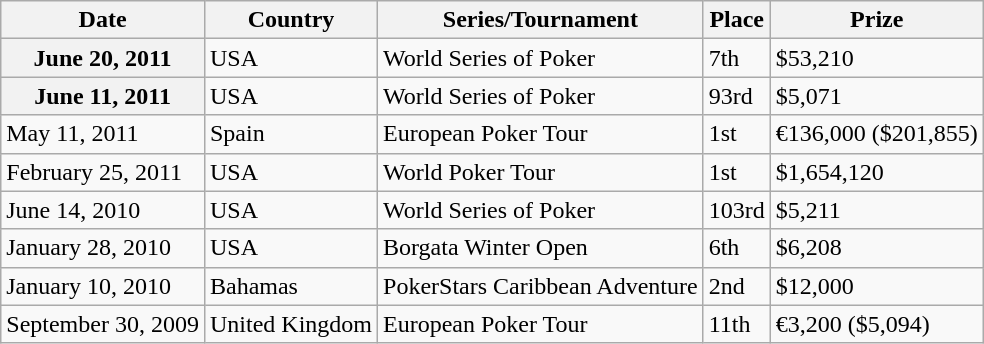<table class="wikitable plainrowheaders sortable">
<tr>
<th scope="col">Date</th>
<th scope="col">Country</th>
<th scope="col">Series/Tournament</th>
<th scope="col">Place</th>
<th scope="col">Prize</th>
</tr>
<tr>
<th scope="row">June 20, 2011</th>
<td>USA</td>
<td>World Series of Poker</td>
<td>7th</td>
<td>$53,210</td>
</tr>
<tr>
<th scope="row">June 11, 2011</th>
<td>USA</td>
<td>World Series of Poker</td>
<td>93rd</td>
<td>$5,071</td>
</tr>
<tr>
<td>May 11, 2011</td>
<td>Spain</td>
<td>European Poker Tour</td>
<td>1st</td>
<td>€136,000 ($201,855)</td>
</tr>
<tr>
<td>February 25, 2011</td>
<td>USA</td>
<td>World Poker Tour</td>
<td>1st</td>
<td>$1,654,120</td>
</tr>
<tr>
<td>June 14, 2010</td>
<td>USA</td>
<td>World Series of Poker</td>
<td>103rd</td>
<td>$5,211</td>
</tr>
<tr>
<td>January 28, 2010</td>
<td>USA</td>
<td>Borgata Winter Open</td>
<td>6th</td>
<td>$6,208</td>
</tr>
<tr>
<td>January 10, 2010</td>
<td>Bahamas</td>
<td>PokerStars Caribbean Adventure</td>
<td>2nd</td>
<td>$12,000</td>
</tr>
<tr>
<td>September 30, 2009</td>
<td>United Kingdom</td>
<td>European Poker Tour</td>
<td>11th</td>
<td>€3,200 ($5,094)</td>
</tr>
</table>
